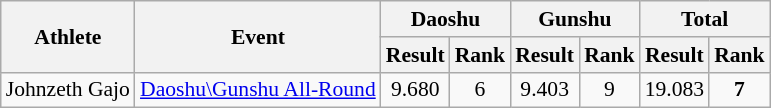<table class=wikitable style="font-size:90%">
<tr>
<th rowspan=2>Athlete</th>
<th rowspan=2>Event</th>
<th colspan=2>Daoshu</th>
<th colspan=2>Gunshu</th>
<th colspan=2>Total</th>
</tr>
<tr>
<th>Result</th>
<th>Rank</th>
<th>Result</th>
<th>Rank</th>
<th>Result</th>
<th>Rank</th>
</tr>
<tr>
<td>Johnzeth Gajo</td>
<td><a href='#'>Daoshu\Gunshu All-Round</a></td>
<td align=center>9.680</td>
<td align=center>6</td>
<td align=center>9.403</td>
<td align=center>9</td>
<td align=center>19.083</td>
<td align=center><strong>7</strong></td>
</tr>
</table>
